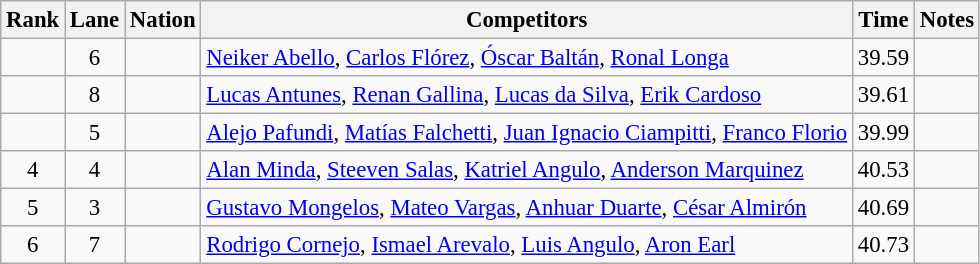<table class="wikitable sortable" style="text-align:center; font-size:95%">
<tr>
<th>Rank</th>
<th>Lane</th>
<th>Nation</th>
<th>Competitors</th>
<th>Time</th>
<th>Notes</th>
</tr>
<tr>
<td></td>
<td>6</td>
<td align=left></td>
<td align=left><a href='#'>Neiker Abello</a>, <a href='#'>Carlos Flórez</a>, <a href='#'>Óscar Baltán</a>, <a href='#'>Ronal Longa</a></td>
<td>39.59</td>
<td><strong></strong></td>
</tr>
<tr>
<td></td>
<td>8</td>
<td align=left></td>
<td align=left><a href='#'>Lucas Antunes</a>, <a href='#'>Renan Gallina</a>, <a href='#'>Lucas da Silva</a>, <a href='#'>Erik Cardoso</a></td>
<td>39.61</td>
<td></td>
</tr>
<tr>
<td></td>
<td>5</td>
<td align=left></td>
<td align=left><a href='#'>Alejo Pafundi</a>, <a href='#'>Matías Falchetti</a>, <a href='#'>Juan Ignacio Ciampitti</a>, <a href='#'>Franco Florio</a></td>
<td>39.99</td>
<td></td>
</tr>
<tr>
<td>4</td>
<td>4</td>
<td align=left></td>
<td align=left><a href='#'>Alan Minda</a>, <a href='#'>Steeven Salas</a>, <a href='#'>Katriel Angulo</a>, <a href='#'>Anderson Marquinez</a></td>
<td>40.53</td>
<td></td>
</tr>
<tr>
<td>5</td>
<td>3</td>
<td align=left></td>
<td align=left><a href='#'>Gustavo Mongelos</a>, <a href='#'>Mateo Vargas</a>, <a href='#'>Anhuar Duarte</a>, <a href='#'>César Almirón</a></td>
<td>40.69</td>
<td></td>
</tr>
<tr>
<td>6</td>
<td>7</td>
<td align=left></td>
<td align=left><a href='#'>Rodrigo Cornejo</a>, <a href='#'>Ismael Arevalo</a>, <a href='#'>Luis Angulo</a>, <a href='#'>Aron Earl</a></td>
<td>40.73</td>
<td></td>
</tr>
</table>
